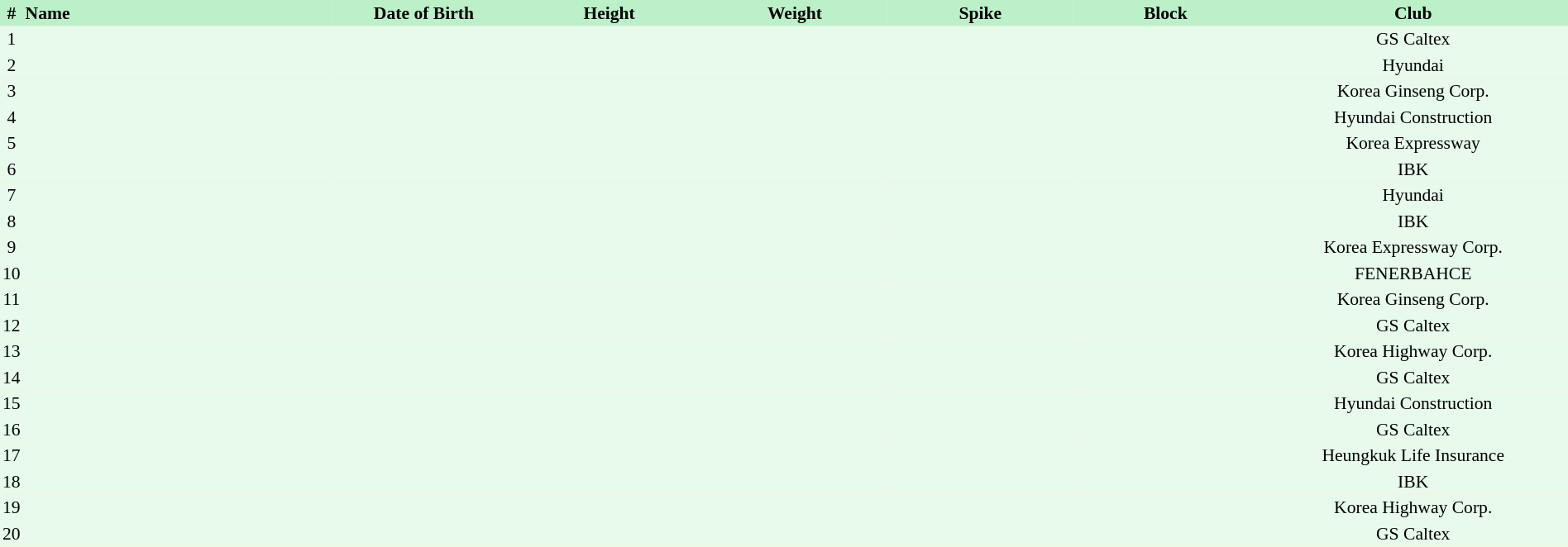<table border=0 cellpadding=2 cellspacing=0  |- bgcolor=#FFECCE style="text-align:center; font-size:90%; width:100%">
<tr bgcolor=#BBF0C9>
<th>#</th>
<th align=left width=20%>Name</th>
<th width=12%>Date of Birth</th>
<th width=12%>Height</th>
<th width=12%>Weight</th>
<th width=12%>Spike</th>
<th width=12%>Block</th>
<th width=20%>Club</th>
</tr>
<tr bgcolor=#E7FAEC>
<td>1</td>
<td align=left></td>
<td align=right></td>
<td></td>
<td></td>
<td></td>
<td></td>
<td>GS Caltex</td>
</tr>
<tr bgcolor=#E7FAEC>
<td>2</td>
<td align=left></td>
<td align=right></td>
<td></td>
<td></td>
<td></td>
<td></td>
<td>Hyundai</td>
</tr>
<tr bgcolor=#E7FAEC>
<td>3</td>
<td align=left></td>
<td align=right></td>
<td></td>
<td></td>
<td></td>
<td></td>
<td>Korea Ginseng Corp.</td>
</tr>
<tr bgcolor=#E7FAEC>
<td>4</td>
<td align=left></td>
<td align=right></td>
<td></td>
<td></td>
<td></td>
<td></td>
<td>Hyundai Construction</td>
</tr>
<tr bgcolor=#E7FAEC>
<td>5</td>
<td align=left></td>
<td align=right></td>
<td></td>
<td></td>
<td></td>
<td></td>
<td>Korea Expressway</td>
</tr>
<tr bgcolor=#E7FAEC>
<td>6</td>
<td align=left></td>
<td align=right></td>
<td></td>
<td></td>
<td></td>
<td></td>
<td>IBK</td>
</tr>
<tr bgcolor=#E7FAEC>
<td>7</td>
<td align=left></td>
<td align=right></td>
<td></td>
<td></td>
<td></td>
<td></td>
<td>Hyundai</td>
</tr>
<tr bgcolor=#E7FAEC>
<td>8</td>
<td align=left></td>
<td align=right></td>
<td></td>
<td></td>
<td></td>
<td></td>
<td>IBK</td>
</tr>
<tr bgcolor=#E7FAEC>
<td>9</td>
<td align=left></td>
<td align=right></td>
<td></td>
<td></td>
<td></td>
<td></td>
<td>Korea Expressway Corp.</td>
</tr>
<tr bgcolor=#E7FAEC>
<td>10</td>
<td align=left></td>
<td align=right></td>
<td></td>
<td></td>
<td></td>
<td></td>
<td>FENERBAHCE</td>
</tr>
<tr bgcolor=#E7FAEC>
<td>11</td>
<td align=left></td>
<td align=right></td>
<td></td>
<td></td>
<td></td>
<td></td>
<td>Korea Ginseng Corp.</td>
</tr>
<tr bgcolor=#E7FAEC>
<td>12</td>
<td align=left></td>
<td align=right></td>
<td></td>
<td></td>
<td></td>
<td></td>
<td>GS Caltex</td>
</tr>
<tr bgcolor=#E7FAEC>
<td>13</td>
<td align=left></td>
<td align=right></td>
<td></td>
<td></td>
<td></td>
<td></td>
<td>Korea Highway Corp.</td>
</tr>
<tr bgcolor=#E7FAEC>
<td>14</td>
<td align=left></td>
<td align=right></td>
<td></td>
<td></td>
<td></td>
<td></td>
<td>GS Caltex</td>
</tr>
<tr bgcolor=#E7FAEC>
<td>15</td>
<td align=left></td>
<td align=right></td>
<td></td>
<td></td>
<td></td>
<td></td>
<td>Hyundai Construction</td>
</tr>
<tr bgcolor=#E7FAEC>
<td>16</td>
<td align=left></td>
<td align=right></td>
<td></td>
<td></td>
<td></td>
<td></td>
<td>GS Caltex</td>
</tr>
<tr bgcolor=#E7FAEC>
<td>17</td>
<td align=left></td>
<td align=right></td>
<td></td>
<td></td>
<td></td>
<td></td>
<td>Heungkuk Life Insurance</td>
</tr>
<tr bgcolor=#E7FAEC>
<td>18</td>
<td align=left></td>
<td align=right></td>
<td></td>
<td></td>
<td></td>
<td></td>
<td>IBK</td>
</tr>
<tr bgcolor=#E7FAEC>
<td>19</td>
<td align=left></td>
<td align=right></td>
<td></td>
<td></td>
<td></td>
<td></td>
<td>Korea Highway Corp.</td>
</tr>
<tr bgcolor=#E7FAEC>
<td>20</td>
<td align=left></td>
<td align=right></td>
<td></td>
<td></td>
<td></td>
<td></td>
<td>GS Caltex</td>
</tr>
</table>
